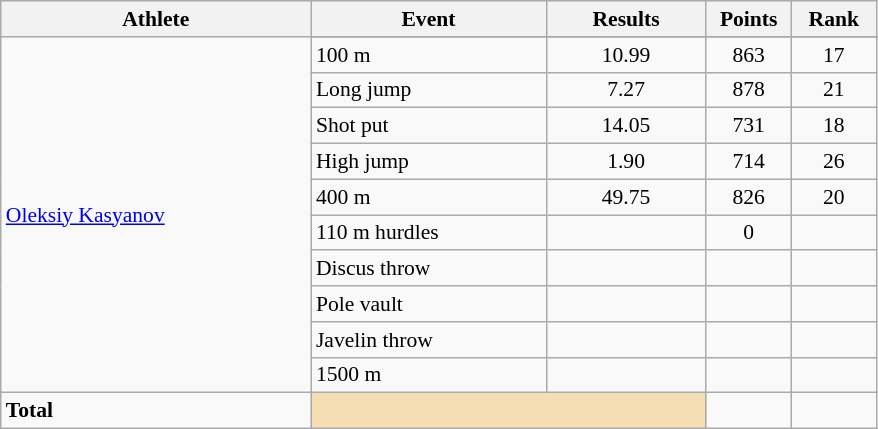<table class=wikitable style="font-size:90%;">
<tr>
<th width=200>Athlete</th>
<th width=150>Event</th>
<th width=100>Results</th>
<th width=50>Points</th>
<th width=50>Rank</th>
</tr>
<tr>
<td rowspan=11><a href='#'>Oleksiy Kasyanov</a></td>
</tr>
<tr>
<td>100 m</td>
<td align=center>10.99 </td>
<td align=center>863</td>
<td align=center>17</td>
</tr>
<tr>
<td>Long jump</td>
<td align=center>7.27</td>
<td align=center>878</td>
<td align=center>21</td>
</tr>
<tr>
<td>Shot put</td>
<td align=center>14.05</td>
<td align=center>731</td>
<td align=center>18</td>
</tr>
<tr>
<td>High jump</td>
<td align=center>1.90 </td>
<td align=center>714</td>
<td align=center>26</td>
</tr>
<tr>
<td>400 m</td>
<td align=center>49.75 </td>
<td align=center>826</td>
<td align=center>20</td>
</tr>
<tr>
<td>110 m hurdles</td>
<td align=center></td>
<td align=center>0</td>
<td align=center></td>
</tr>
<tr>
<td>Discus throw</td>
<td align=center></td>
<td align=center></td>
<td align=center></td>
</tr>
<tr>
<td>Pole vault</td>
<td align=center></td>
<td align=center></td>
<td align=center></td>
</tr>
<tr>
<td>Javelin throw</td>
<td align=center></td>
<td align=center></td>
<td align=center></td>
</tr>
<tr>
<td>1500 m</td>
<td align=center></td>
<td align=center></td>
<td align=center></td>
</tr>
<tr>
<td><strong>Total</strong></td>
<td colspan=2 style="background:wheat;"></td>
<td align=center></td>
<td align=center></td>
</tr>
</table>
